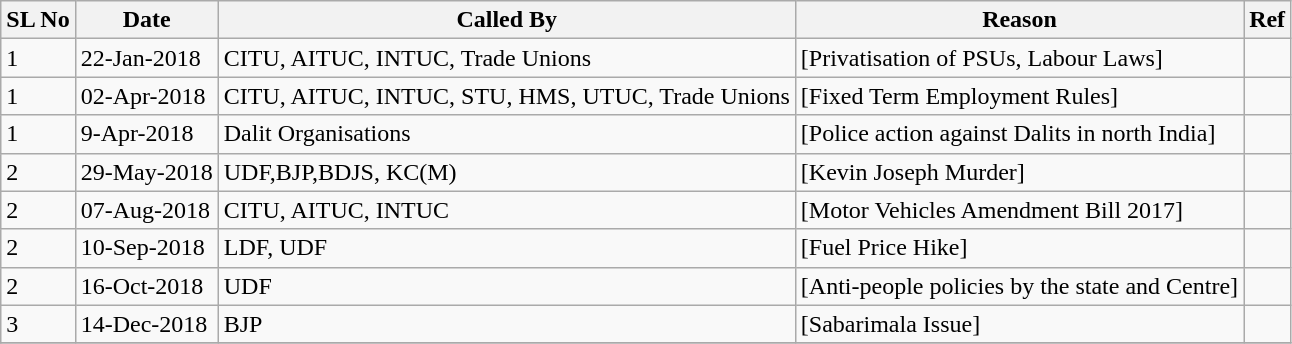<table class="wikitable sortable">
<tr>
<th>SL No</th>
<th>Date</th>
<th>Called By</th>
<th>Reason</th>
<th>Ref</th>
</tr>
<tr>
<td>1</td>
<td>22-Jan-2018</td>
<td>CITU, AITUC, INTUC, Trade Unions</td>
<td>[Privatisation of PSUs, Labour Laws]</td>
<td></td>
</tr>
<tr>
<td>1</td>
<td>02-Apr-2018</td>
<td>CITU, AITUC, INTUC, STU, HMS, UTUC, Trade Unions</td>
<td>[Fixed Term Employment Rules]</td>
<td></td>
</tr>
<tr>
<td>1</td>
<td>9-Apr-2018</td>
<td>Dalit Organisations</td>
<td>[Police action against Dalits in north India]</td>
<td></td>
</tr>
<tr>
<td>2</td>
<td>29-May-2018</td>
<td>UDF,BJP,BDJS, KC(M)</td>
<td>[Kevin Joseph Murder]</td>
<td></td>
</tr>
<tr>
<td>2</td>
<td>07-Aug-2018</td>
<td>CITU, AITUC, INTUC</td>
<td>[Motor Vehicles Amendment Bill 2017]</td>
<td></td>
</tr>
<tr>
<td>2</td>
<td>10-Sep-2018</td>
<td>LDF, UDF</td>
<td>[Fuel Price Hike]</td>
<td></td>
</tr>
<tr>
<td>2</td>
<td>16-Oct-2018</td>
<td>UDF</td>
<td>[Anti-people policies by the state and Centre]</td>
<td></td>
</tr>
<tr>
<td>3</td>
<td>14-Dec-2018</td>
<td>BJP</td>
<td>[Sabarimala Issue]</td>
<td></td>
</tr>
<tr>
</tr>
</table>
